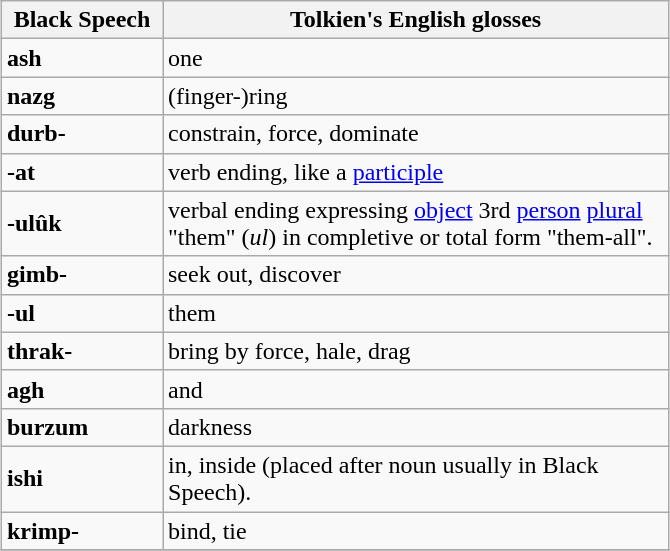<table class="wikitable" style="margin: 1em auto;">
<tr>
<th style="width: 100px;">Black Speech</th>
<th style="width: 330px;">Tolkien's English glosses</th>
</tr>
<tr>
<td><strong>ash</strong></td>
<td>one</td>
</tr>
<tr>
<td><strong>nazg</strong></td>
<td>(finger-)ring</td>
</tr>
<tr>
<td><strong>durb-</strong></td>
<td>constrain, force, dominate</td>
</tr>
<tr>
<td><strong>-at</strong></td>
<td>verb ending, like a <a href='#'>participle</a></td>
</tr>
<tr>
<td><strong>-ulûk</strong></td>
<td>verbal ending expressing <a href='#'>object</a> 3rd <a href='#'>person</a> <a href='#'>plural</a> "them" (<em>ul</em>) in completive or total form "them-all".</td>
</tr>
<tr>
<td><strong>gimb-</strong></td>
<td>seek out, discover</td>
</tr>
<tr>
<td><strong>-ul</strong></td>
<td>them</td>
</tr>
<tr>
<td><strong>thrak-</strong></td>
<td>bring by force, hale, drag</td>
</tr>
<tr>
<td><strong>agh</strong></td>
<td>and</td>
</tr>
<tr>
<td><strong>burzum</strong></td>
<td>darkness</td>
</tr>
<tr>
<td><strong>ishi</strong></td>
<td>in, inside (placed after noun usually in Black Speech).</td>
</tr>
<tr>
<td><strong>krimp-</strong></td>
<td>bind, tie</td>
</tr>
<tr>
</tr>
</table>
